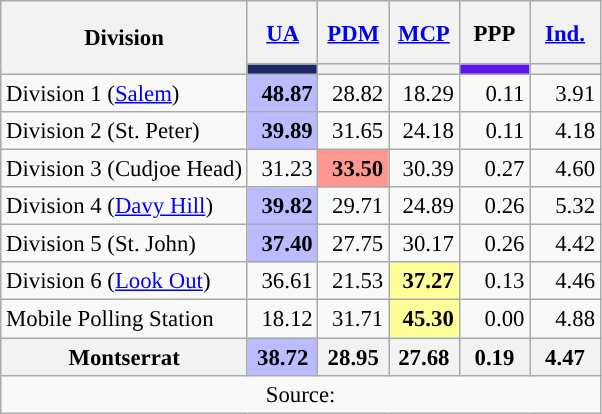<table class="wikitable sortable" style="text-align:right; font-size:95%">
<tr style="height:42px; text-align:center; background-color:#E9E9E9;">
<th rowspan="2">Division</th>
<th data-sort-type="number" style="width:40px;"><a href='#'>UA</a></th>
<th data-sort-type="number" style="width:40px;"><a href='#'>PDM</a></th>
<th data-sort-type="number" style="width:40px;"><a href='#'>MCP</a></th>
<th data-sort-type="number" style="width:40px;">PPP</th>
<th data-sort-type="number" style="width:40px;"><a href='#'>Ind.</a></th>
</tr>
<tr>
<th style="background:#1E2864;"></th>
<th style="background:"></th>
<th style="background:"></th>
<th style="background:#5E17EB;"></th>
<th style="background:"></th>
</tr>
<tr>
<td align="left">Division 1 (<a href='#'>Salem</a>)</td>
<td style="font-weight:bold; background:#BDBBFF">48.87</td>
<td>28.82</td>
<td>18.29</td>
<td>0.11</td>
<td>3.91</td>
</tr>
<tr>
<td align="left">Division 2 (St. Peter)</td>
<td style="font-weight:bold; background:#BDBBFF">39.89</td>
<td>31.65</td>
<td>24.18</td>
<td>0.11</td>
<td>4.18</td>
</tr>
<tr>
<td align="left">Division 3 (Cudjoe Head)</td>
<td>31.23</td>
<td style="font-weight:bold; background:#FF988F">33.50</td>
<td>30.39</td>
<td>0.27</td>
<td>4.60</td>
</tr>
<tr>
<td align="left">Division 4 (<a href='#'>Davy Hill</a>)</td>
<td style="font-weight:bold; background:#BDBBFF">39.82</td>
<td>29.71</td>
<td>24.89</td>
<td>0.26</td>
<td>5.32</td>
</tr>
<tr>
<td align="left">Division 5 (St. John)</td>
<td style="font-weight:bold; background:#BDBBFF">37.40</td>
<td>27.75</td>
<td>30.17</td>
<td>0.26</td>
<td>4.42</td>
</tr>
<tr>
<td align="left">Division 6 (<a href='#'>Look Out</a>)</td>
<td>36.61</td>
<td>21.53</td>
<td style="font-weight:bold; background:#FFFF9A">37.27</td>
<td>0.13</td>
<td>4.46</td>
</tr>
<tr>
<td align="left">Mobile Polling Station</td>
<td>18.12</td>
<td>31.71</td>
<td style="font-weight:bold; background:#FFFF9A">45.30</td>
<td>0.00</td>
<td>4.88</td>
</tr>
<tr class=sortbottom>
<th>Montserrat</th>
<th style="font-weight:bold; background:#BDBBFF">38.72</th>
<th>28.95</th>
<th>27.68</th>
<th>0.19</th>
<th>4.47</th>
</tr>
<tr class=sortbottom>
<td colspan="6" align="center">Source: </td>
</tr>
</table>
